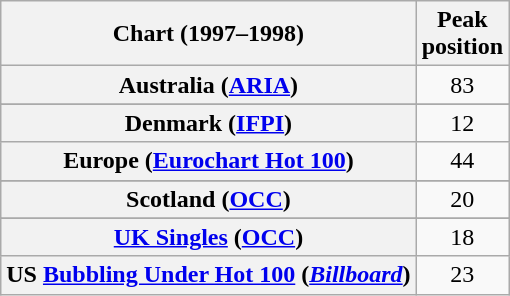<table class="wikitable sortable plainrowheaders">
<tr>
<th>Chart (1997–1998)</th>
<th>Peak<br>position</th>
</tr>
<tr>
<th scope="row">Australia (<a href='#'>ARIA</a>)</th>
<td align="center">83</td>
</tr>
<tr>
</tr>
<tr>
<th scope="row">Denmark (<a href='#'>IFPI</a>)</th>
<td align="center">12</td>
</tr>
<tr>
<th scope="row">Europe (<a href='#'>Eurochart Hot 100</a>)</th>
<td align="center">44</td>
</tr>
<tr>
</tr>
<tr>
</tr>
<tr>
</tr>
<tr>
<th scope="row">Scotland (<a href='#'>OCC</a>)</th>
<td align="center">20</td>
</tr>
<tr>
</tr>
<tr>
<th scope="row"><a href='#'>UK Singles</a> (<a href='#'>OCC</a>)</th>
<td align="center">18</td>
</tr>
<tr>
<th scope="row">US <a href='#'>Bubbling Under Hot 100</a> (<em><a href='#'>Billboard</a></em>)</th>
<td align="center">23</td>
</tr>
</table>
